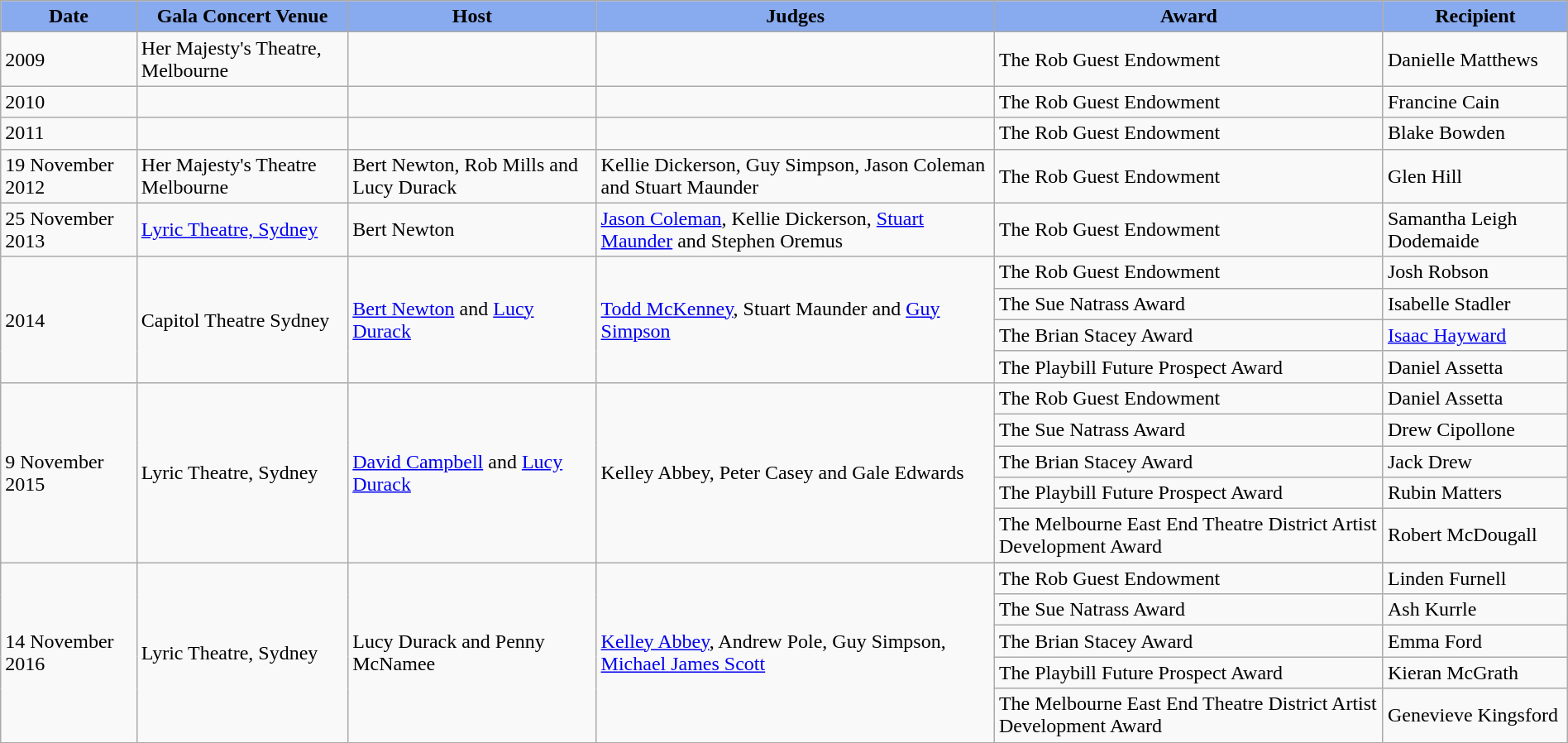<table class="wikitable"  style="width:100%; margin:1em auto 1em auto;">
<tr>
<th style="background:#88AAEE;">Date</th>
<th style="background:#88AAEE;">Gala Concert Venue</th>
<th style="background:#88AAEE;">Host</th>
<th style="background:#88AAEE;">Judges</th>
<th style="background:#88AAEE;">Award</th>
<th style="background:#88AAEE;">Recipient</th>
</tr>
<tr>
<td>2009</td>
<td>Her Majesty's Theatre, Melbourne</td>
<td></td>
<td></td>
<td>The Rob Guest Endowment</td>
<td>Danielle Matthews</td>
</tr>
<tr>
<td>2010</td>
<td></td>
<td></td>
<td></td>
<td>The Rob Guest Endowment</td>
<td>Francine Cain</td>
</tr>
<tr>
<td>2011</td>
<td></td>
<td></td>
<td></td>
<td>The Rob Guest Endowment</td>
<td>Blake Bowden</td>
</tr>
<tr>
<td>19 November 2012</td>
<td>Her Majesty's Theatre Melbourne</td>
<td>Bert Newton, Rob Mills and Lucy Durack</td>
<td>Kellie Dickerson, Guy Simpson, Jason Coleman and Stuart Maunder</td>
<td>The Rob Guest Endowment</td>
<td>Glen Hill</td>
</tr>
<tr>
<td>25 November 2013</td>
<td><a href='#'>Lyric Theatre, Sydney</a></td>
<td>Bert Newton</td>
<td><a href='#'>Jason Coleman</a>, Kellie Dickerson, <a href='#'>Stuart Maunder</a> and Stephen Oremus</td>
<td>The Rob Guest Endowment</td>
<td>Samantha Leigh Dodemaide</td>
</tr>
<tr>
<td rowspan="4">2014</td>
<td rowspan="4">Capitol Theatre Sydney</td>
<td rowspan="4"><a href='#'>Bert Newton</a> and <a href='#'>Lucy Durack</a></td>
<td rowspan="4"><a href='#'>Todd McKenney</a>, Stuart Maunder and <a href='#'>Guy Simpson</a></td>
<td>The Rob Guest Endowment</td>
<td>Josh Robson</td>
</tr>
<tr>
<td>The Sue Natrass Award</td>
<td>Isabelle Stadler</td>
</tr>
<tr>
<td>The Brian Stacey Award</td>
<td><a href='#'>Isaac Hayward</a></td>
</tr>
<tr>
<td>The Playbill Future Prospect Award</td>
<td>Daniel Assetta</td>
</tr>
<tr>
<td rowspan="5">9 November 2015</td>
<td rowspan="5">Lyric Theatre, Sydney</td>
<td rowspan="5"><a href='#'>David Campbell</a> and <a href='#'>Lucy Durack</a></td>
<td rowspan="5">Kelley Abbey, Peter Casey and Gale Edwards</td>
<td>The Rob Guest Endowment</td>
<td>Daniel Assetta</td>
</tr>
<tr>
<td>The Sue Natrass Award</td>
<td>Drew Cipollone</td>
</tr>
<tr>
<td>The Brian Stacey Award</td>
<td>Jack Drew</td>
</tr>
<tr>
<td>The Playbill Future Prospect Award</td>
<td>Rubin Matters</td>
</tr>
<tr>
<td>The Melbourne East End Theatre District Artist Development Award</td>
<td>Robert McDougall</td>
</tr>
<tr>
<td rowspan="6">14 November 2016</td>
<td rowspan="6">Lyric Theatre, Sydney</td>
<td rowspan="6">Lucy Durack and Penny McNamee</td>
<td rowspan="6"><a href='#'>Kelley Abbey</a>, Andrew Pole, Guy Simpson, <a href='#'>Michael James Scott</a></td>
</tr>
<tr>
<td>The Rob Guest Endowment</td>
<td>Linden Furnell</td>
</tr>
<tr>
<td>The Sue Natrass Award</td>
<td>Ash Kurrle</td>
</tr>
<tr>
<td>The Brian Stacey Award</td>
<td>Emma Ford</td>
</tr>
<tr>
<td>The Playbill Future Prospect Award</td>
<td>Kieran McGrath</td>
</tr>
<tr>
<td>The Melbourne East End Theatre District Artist Development Award</td>
<td>Genevieve Kingsford</td>
</tr>
</table>
